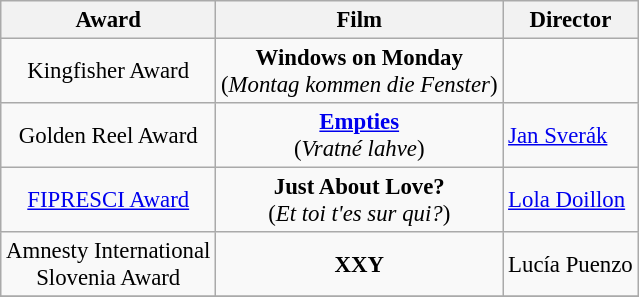<table class="wikitable" style="font-size:95%; text-align:center;">
<tr>
<th>Award</th>
<th>Film</th>
<th>Director</th>
</tr>
<tr>
<td>Kingfisher Award</td>
<td><strong>Windows on Monday</strong><br>(<em>Montag kommen die Fenster</em>)</td>
<td style="text-align:left;"> </td>
</tr>
<tr>
<td>Golden Reel Award</td>
<td><strong><a href='#'>Empties</a></strong><br>(<em>Vratné lahve</em>)</td>
<td style="text-align:left;"> <a href='#'>Jan Sverák</a></td>
</tr>
<tr>
<td><a href='#'>FIPRESCI Award</a></td>
<td><strong>Just About Love?</strong><br>(<em>Et toi t'es sur qui?</em>)</td>
<td style="text-align:left;"> <a href='#'>Lola Doillon</a></td>
</tr>
<tr>
<td>Amnesty International<br>Slovenia Award</td>
<td><strong>XXY</strong></td>
<td style="text-align:left;"> Lucía Puenzo</td>
</tr>
<tr>
</tr>
</table>
